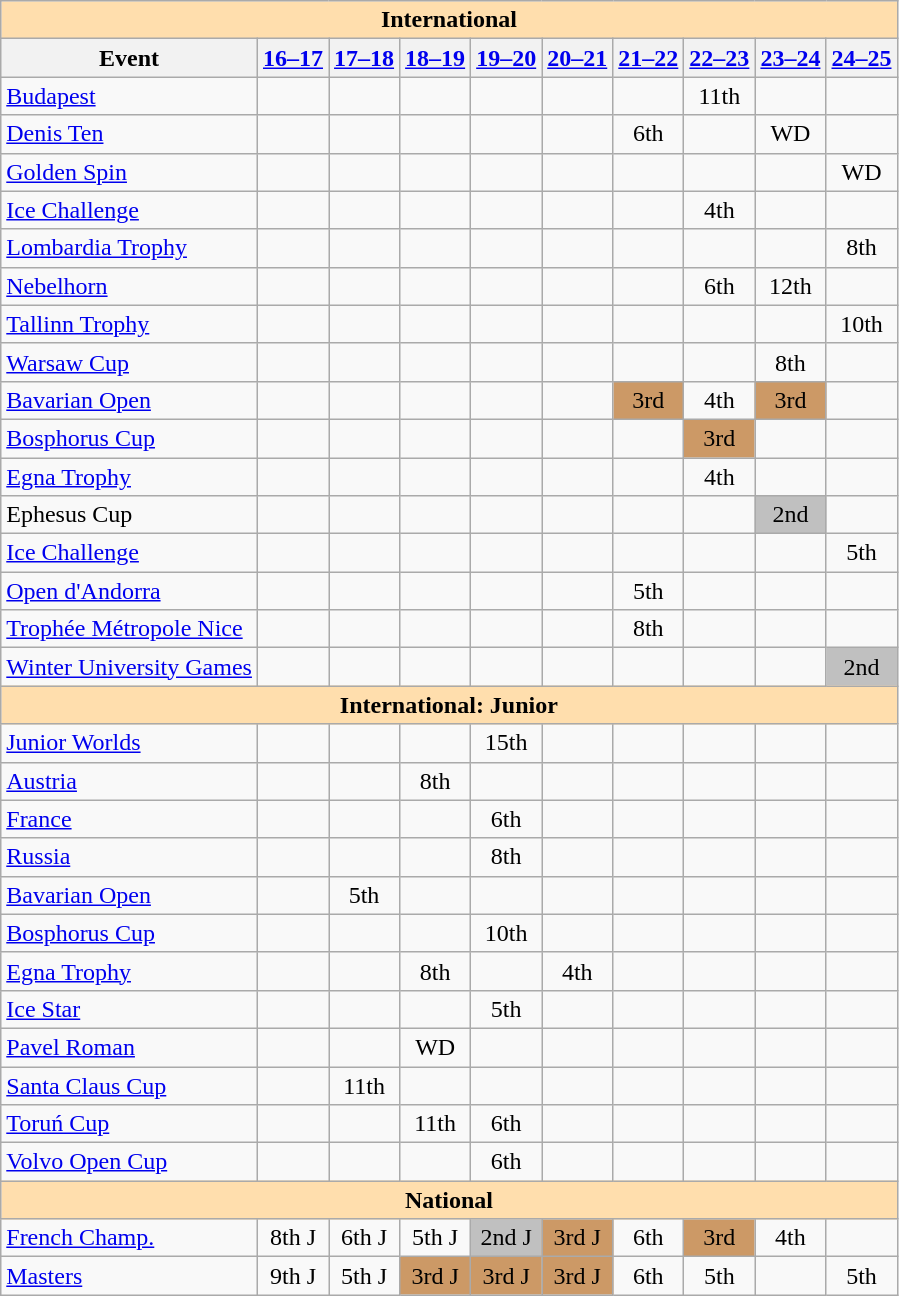<table class="wikitable" style="text-align:center">
<tr>
<th colspan="10" align="center" style="background-color: #ffdead; ">International</th>
</tr>
<tr>
<th>Event</th>
<th><a href='#'>16–17</a></th>
<th><a href='#'>17–18</a></th>
<th><a href='#'>18–19</a></th>
<th><a href='#'>19–20</a></th>
<th><a href='#'>20–21</a></th>
<th><a href='#'>21–22</a></th>
<th><a href='#'>22–23</a></th>
<th><a href='#'>23–24</a></th>
<th><a href='#'>24–25</a></th>
</tr>
<tr>
<td align=left> <a href='#'>Budapest</a></td>
<td></td>
<td></td>
<td></td>
<td></td>
<td></td>
<td></td>
<td>11th</td>
<td></td>
<td></td>
</tr>
<tr>
<td align=left> <a href='#'>Denis Ten</a></td>
<td></td>
<td></td>
<td></td>
<td></td>
<td></td>
<td>6th</td>
<td></td>
<td>WD</td>
<td></td>
</tr>
<tr>
<td align=left> <a href='#'>Golden Spin</a></td>
<td></td>
<td></td>
<td></td>
<td></td>
<td></td>
<td></td>
<td></td>
<td></td>
<td>WD</td>
</tr>
<tr>
<td align=left> <a href='#'>Ice Challenge</a></td>
<td></td>
<td></td>
<td></td>
<td></td>
<td></td>
<td></td>
<td>4th</td>
<td></td>
<td></td>
</tr>
<tr>
<td align=left> <a href='#'>Lombardia Trophy</a></td>
<td></td>
<td></td>
<td></td>
<td></td>
<td></td>
<td></td>
<td></td>
<td></td>
<td>8th</td>
</tr>
<tr>
<td align="left"> <a href='#'>Nebelhorn</a></td>
<td></td>
<td></td>
<td></td>
<td></td>
<td></td>
<td></td>
<td>6th</td>
<td>12th</td>
<td></td>
</tr>
<tr>
<td align=left> <a href='#'>Tallinn Trophy</a></td>
<td></td>
<td></td>
<td></td>
<td></td>
<td></td>
<td></td>
<td></td>
<td></td>
<td>10th</td>
</tr>
<tr>
<td align="left"> <a href='#'>Warsaw Cup</a></td>
<td></td>
<td></td>
<td></td>
<td></td>
<td></td>
<td></td>
<td></td>
<td>8th</td>
<td></td>
</tr>
<tr>
<td align="left"><a href='#'>Bavarian Open</a></td>
<td></td>
<td></td>
<td></td>
<td></td>
<td></td>
<td bgcolor="cc9966">3rd</td>
<td>4th</td>
<td bgcolor="cc9966">3rd</td>
<td></td>
</tr>
<tr>
<td align="left"><a href='#'>Bosphorus Cup</a></td>
<td></td>
<td></td>
<td></td>
<td></td>
<td></td>
<td></td>
<td bgcolor="cc9966">3rd</td>
<td></td>
<td></td>
</tr>
<tr>
<td align="left"><a href='#'>Egna Trophy</a></td>
<td></td>
<td></td>
<td></td>
<td></td>
<td></td>
<td></td>
<td>4th</td>
<td></td>
<td></td>
</tr>
<tr>
<td align="left">Ephesus Cup</td>
<td></td>
<td></td>
<td></td>
<td></td>
<td></td>
<td></td>
<td></td>
<td bgcolor="silver">2nd</td>
<td></td>
</tr>
<tr>
<td align="left"><a href='#'>Ice Challenge</a></td>
<td></td>
<td></td>
<td></td>
<td></td>
<td></td>
<td></td>
<td></td>
<td></td>
<td>5th</td>
</tr>
<tr>
<td align="left"><a href='#'>Open d'Andorra</a></td>
<td></td>
<td></td>
<td></td>
<td></td>
<td></td>
<td>5th</td>
<td></td>
<td></td>
<td></td>
</tr>
<tr>
<td align="left"><a href='#'>Trophée Métropole Nice</a></td>
<td></td>
<td></td>
<td></td>
<td></td>
<td></td>
<td>8th</td>
<td></td>
<td></td>
<td></td>
</tr>
<tr>
<td><a href='#'>Winter University Games</a></td>
<td></td>
<td></td>
<td></td>
<td></td>
<td></td>
<td></td>
<td></td>
<td></td>
<td bgcolor="silver">2nd</td>
</tr>
<tr>
<th colspan="10" align="center" style="background-color: #ffdead; ">International: Junior</th>
</tr>
<tr>
<td align="left"><a href='#'>Junior Worlds</a></td>
<td></td>
<td></td>
<td></td>
<td>15th</td>
<td></td>
<td></td>
<td></td>
<td></td>
<td></td>
</tr>
<tr>
<td align="left"> <a href='#'>Austria</a></td>
<td></td>
<td></td>
<td>8th</td>
<td></td>
<td></td>
<td></td>
<td></td>
<td></td>
<td></td>
</tr>
<tr>
<td align="left"> <a href='#'>France</a></td>
<td></td>
<td></td>
<td></td>
<td>6th</td>
<td></td>
<td></td>
<td></td>
<td></td>
<td></td>
</tr>
<tr>
<td align="left"> <a href='#'>Russia</a></td>
<td></td>
<td></td>
<td></td>
<td>8th</td>
<td></td>
<td></td>
<td></td>
<td></td>
<td></td>
</tr>
<tr>
<td align="left"><a href='#'>Bavarian Open</a></td>
<td></td>
<td>5th</td>
<td></td>
<td></td>
<td></td>
<td></td>
<td></td>
<td></td>
<td></td>
</tr>
<tr>
<td align="left"><a href='#'>Bosphorus Cup</a></td>
<td></td>
<td></td>
<td></td>
<td>10th</td>
<td></td>
<td></td>
<td></td>
<td></td>
<td></td>
</tr>
<tr>
<td align="left"><a href='#'>Egna Trophy</a></td>
<td></td>
<td></td>
<td>8th</td>
<td></td>
<td>4th</td>
<td></td>
<td></td>
<td></td>
<td></td>
</tr>
<tr>
<td align="left"><a href='#'>Ice Star</a></td>
<td></td>
<td></td>
<td></td>
<td>5th</td>
<td></td>
<td></td>
<td></td>
<td></td>
<td></td>
</tr>
<tr>
<td align="left"><a href='#'>Pavel Roman</a></td>
<td></td>
<td></td>
<td>WD</td>
<td></td>
<td></td>
<td></td>
<td></td>
<td></td>
<td></td>
</tr>
<tr>
<td align="left"><a href='#'>Santa Claus Cup</a></td>
<td></td>
<td>11th</td>
<td></td>
<td></td>
<td></td>
<td></td>
<td></td>
<td></td>
<td></td>
</tr>
<tr>
<td align="left"><a href='#'>Toruń Cup</a></td>
<td></td>
<td></td>
<td>11th</td>
<td>6th</td>
<td></td>
<td></td>
<td></td>
<td></td>
<td></td>
</tr>
<tr>
<td align="left"><a href='#'>Volvo Open Cup</a></td>
<td></td>
<td></td>
<td></td>
<td>6th</td>
<td></td>
<td></td>
<td></td>
<td></td>
<td></td>
</tr>
<tr>
<th colspan="10" align="center" style="background-color: #ffdead; ">National</th>
</tr>
<tr>
<td align="left"><a href='#'>French Champ.</a></td>
<td>8th J</td>
<td>6th J</td>
<td>5th J</td>
<td bgcolor="silver">2nd J</td>
<td bgcolor="cc9966">3rd J</td>
<td>6th</td>
<td bgcolor="cc9966">3rd</td>
<td>4th</td>
<td></td>
</tr>
<tr>
<td align="left"><a href='#'>Masters</a></td>
<td>9th J</td>
<td>5th J</td>
<td bgcolor="cc9966">3rd J</td>
<td bgcolor="cc9966">3rd J</td>
<td bgcolor="cc9966">3rd J</td>
<td>6th</td>
<td>5th</td>
<td></td>
<td>5th</td>
</tr>
</table>
